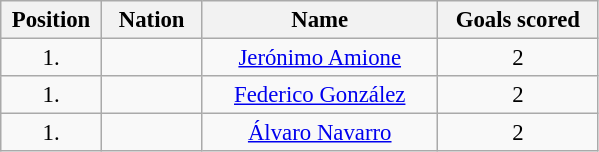<table class="wikitable" style="font-size: 95%; text-align: center;">
<tr>
<th width=60>Position</th>
<th width=60>Nation</th>
<th width=150>Name</th>
<th width=100>Goals scored</th>
</tr>
<tr>
<td>1.</td>
<td></td>
<td><a href='#'>Jerónimo Amione</a></td>
<td>2</td>
</tr>
<tr>
<td>1.</td>
<td></td>
<td><a href='#'>Federico González</a></td>
<td>2</td>
</tr>
<tr>
<td>1.</td>
<td></td>
<td><a href='#'>Álvaro Navarro</a></td>
<td>2</td>
</tr>
</table>
